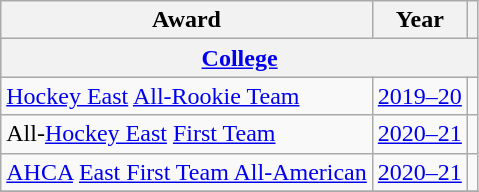<table class="wikitable">
<tr>
<th>Award</th>
<th>Year</th>
<th></th>
</tr>
<tr ALIGN="center" bgcolor="#e0e0e0">
<th colspan="3"><a href='#'>College</a></th>
</tr>
<tr>
<td><a href='#'>Hockey East</a> <a href='#'>All-Rookie Team</a></td>
<td><a href='#'>2019–20</a></td>
<td></td>
</tr>
<tr>
<td>All-<a href='#'>Hockey East</a> <a href='#'>First Team</a></td>
<td><a href='#'>2020–21</a></td>
<td></td>
</tr>
<tr>
<td><a href='#'>AHCA</a> <a href='#'>East First Team All-American</a></td>
<td><a href='#'>2020–21</a></td>
<td></td>
</tr>
<tr>
</tr>
</table>
